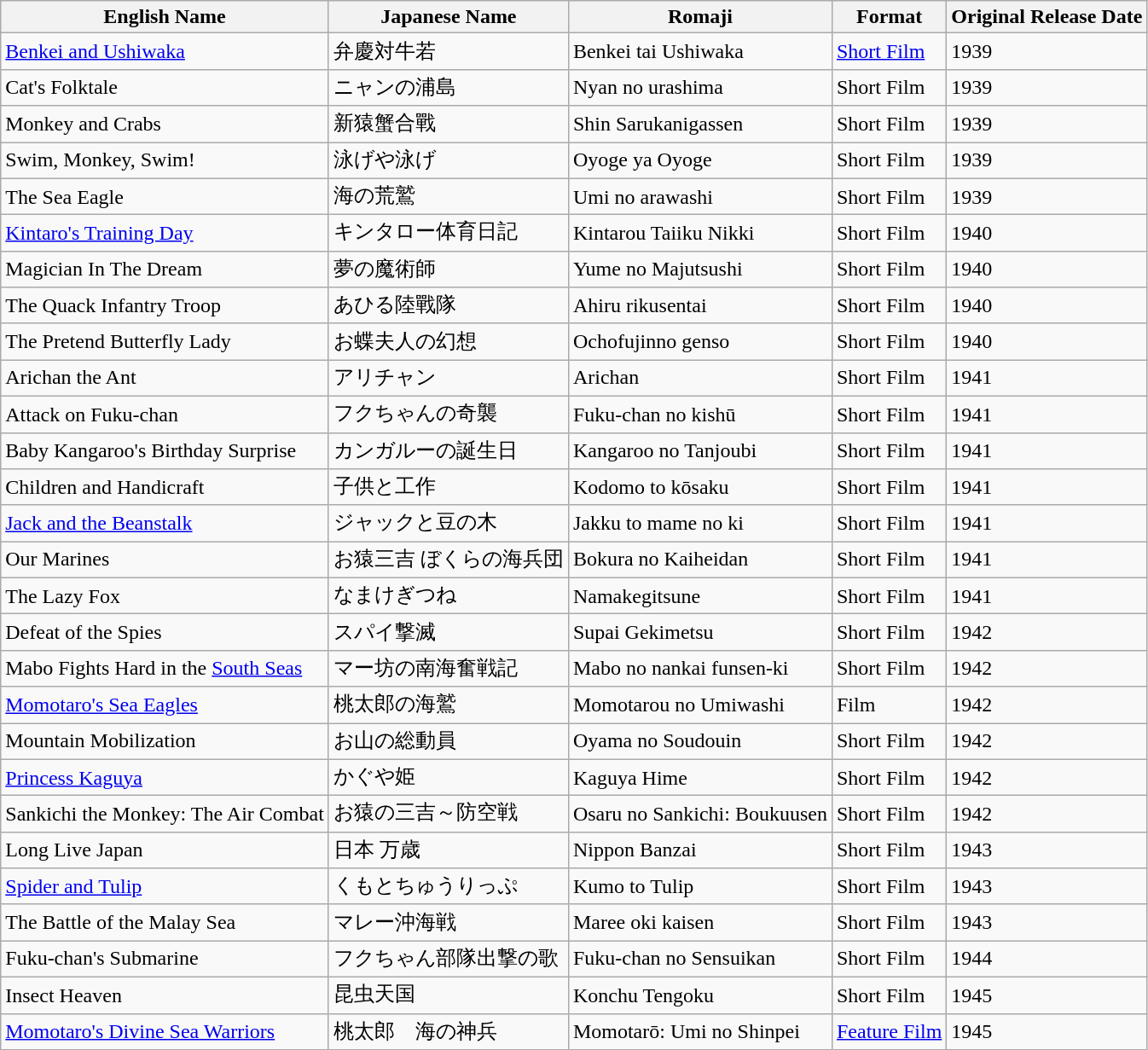<table class="wikitable sortable">
<tr>
<th>English Name</th>
<th>Japanese Name</th>
<th>Romaji</th>
<th>Format</th>
<th>Original Release Date</th>
</tr>
<tr>
<td><a href='#'>Benkei and Ushiwaka</a></td>
<td>弁慶対牛若</td>
<td>Benkei tai Ushiwaka</td>
<td><a href='#'>Short Film</a></td>
<td>1939</td>
</tr>
<tr>
<td>Cat's Folktale</td>
<td>ニャンの浦島</td>
<td>Nyan no urashima</td>
<td>Short Film</td>
<td>1939</td>
</tr>
<tr>
<td>Monkey and Crabs</td>
<td>新猿蟹合戰</td>
<td>Shin Sarukanigassen</td>
<td>Short Film</td>
<td>1939</td>
</tr>
<tr>
<td>Swim, Monkey, Swim!</td>
<td>泳げや泳げ</td>
<td>Oyoge ya Oyoge</td>
<td>Short Film</td>
<td>1939</td>
</tr>
<tr>
<td>The Sea Eagle</td>
<td>海の荒鷲</td>
<td>Umi no arawashi</td>
<td>Short Film</td>
<td>1939</td>
</tr>
<tr>
<td><a href='#'>Kintaro's Training Day</a></td>
<td>キンタロー体育日記</td>
<td>Kintarou Taiiku Nikki</td>
<td>Short Film</td>
<td>1940</td>
</tr>
<tr>
<td>Magician In The Dream</td>
<td>夢の魔術師</td>
<td>Yume no Majutsushi</td>
<td>Short Film</td>
<td>1940</td>
</tr>
<tr>
<td>The Quack Infantry Troop</td>
<td>あひる陸戰隊</td>
<td>Ahiru rikusentai</td>
<td>Short Film</td>
<td>1940</td>
</tr>
<tr>
<td>The Pretend Butterfly Lady</td>
<td>お蝶夫人の幻想</td>
<td>Ochofujinno genso</td>
<td>Short Film</td>
<td>1940</td>
</tr>
<tr>
<td>Arichan the Ant</td>
<td>アリチャン</td>
<td>Arichan</td>
<td>Short Film</td>
<td>1941</td>
</tr>
<tr>
<td>Attack on Fuku-chan</td>
<td>フクちゃんの奇襲</td>
<td>Fuku-chan no kishū</td>
<td>Short Film</td>
<td>1941</td>
</tr>
<tr>
<td>Baby Kangaroo's Birthday Surprise</td>
<td>カンガルーの誕生日</td>
<td>Kangaroo no Tanjoubi</td>
<td>Short Film</td>
<td>1941</td>
</tr>
<tr>
<td>Children and Handicraft</td>
<td>子供と工作</td>
<td>Kodomo to kōsaku</td>
<td>Short Film</td>
<td>1941</td>
</tr>
<tr>
<td><a href='#'>Jack and the Beanstalk</a></td>
<td>ジャックと豆の木</td>
<td>Jakku to mame no ki</td>
<td>Short Film</td>
<td>1941</td>
</tr>
<tr>
<td>Our Marines</td>
<td>お猿三吉 ぼくらの海兵団</td>
<td>Bokura no Kaiheidan</td>
<td>Short Film</td>
<td>1941</td>
</tr>
<tr>
<td>The Lazy Fox</td>
<td>なまけぎつね</td>
<td>Namakegitsune</td>
<td>Short Film</td>
<td>1941</td>
</tr>
<tr>
<td>Defeat of the Spies</td>
<td>スパイ撃滅</td>
<td>Supai Gekimetsu</td>
<td>Short Film</td>
<td>1942</td>
</tr>
<tr>
<td>Mabo Fights Hard in the <a href='#'>South Seas</a></td>
<td>マー坊の南海奮戦記</td>
<td>Mabo no nankai funsen-ki</td>
<td>Short Film</td>
<td>1942</td>
</tr>
<tr>
<td><a href='#'>Momotaro's Sea Eagles</a></td>
<td>桃太郎の海鷲</td>
<td>Momotarou no Umiwashi</td>
<td>Film</td>
<td>1942</td>
</tr>
<tr>
<td>Mountain Mobilization</td>
<td>お山の総動員</td>
<td>Oyama no Soudouin</td>
<td>Short Film</td>
<td>1942</td>
</tr>
<tr>
<td><a href='#'>Princess Kaguya</a></td>
<td>かぐや姫</td>
<td>Kaguya Hime</td>
<td>Short Film</td>
<td>1942</td>
</tr>
<tr>
<td>Sankichi the Monkey: The Air Combat</td>
<td>お猿の三吉～防空戦</td>
<td>Osaru no Sankichi: Boukuusen</td>
<td>Short Film</td>
<td>1942</td>
</tr>
<tr>
<td>Long Live Japan</td>
<td>日本 万歳</td>
<td>Nippon Banzai</td>
<td>Short Film</td>
<td>1943</td>
</tr>
<tr>
<td><a href='#'>Spider and Tulip</a></td>
<td>くもとちゅうりっぷ</td>
<td>Kumo to Tulip</td>
<td>Short Film</td>
<td>1943</td>
</tr>
<tr>
<td>The Battle of the Malay Sea</td>
<td>マレー沖海戦</td>
<td>Maree oki kaisen</td>
<td>Short Film</td>
<td>1943</td>
</tr>
<tr>
<td>Fuku-chan's Submarine</td>
<td>フクちゃん部隊出撃の歌</td>
<td>Fuku-chan no Sensuikan</td>
<td>Short Film</td>
<td>1944</td>
</tr>
<tr>
<td>Insect Heaven</td>
<td>昆虫天国</td>
<td>Konchu Tengoku</td>
<td>Short Film</td>
<td>1945</td>
</tr>
<tr>
<td><a href='#'>Momotaro's Divine Sea Warriors</a></td>
<td>桃太郎　海の神兵</td>
<td>Momotarō: Umi no Shinpei</td>
<td><a href='#'>Feature Film</a></td>
<td>1945</td>
</tr>
</table>
